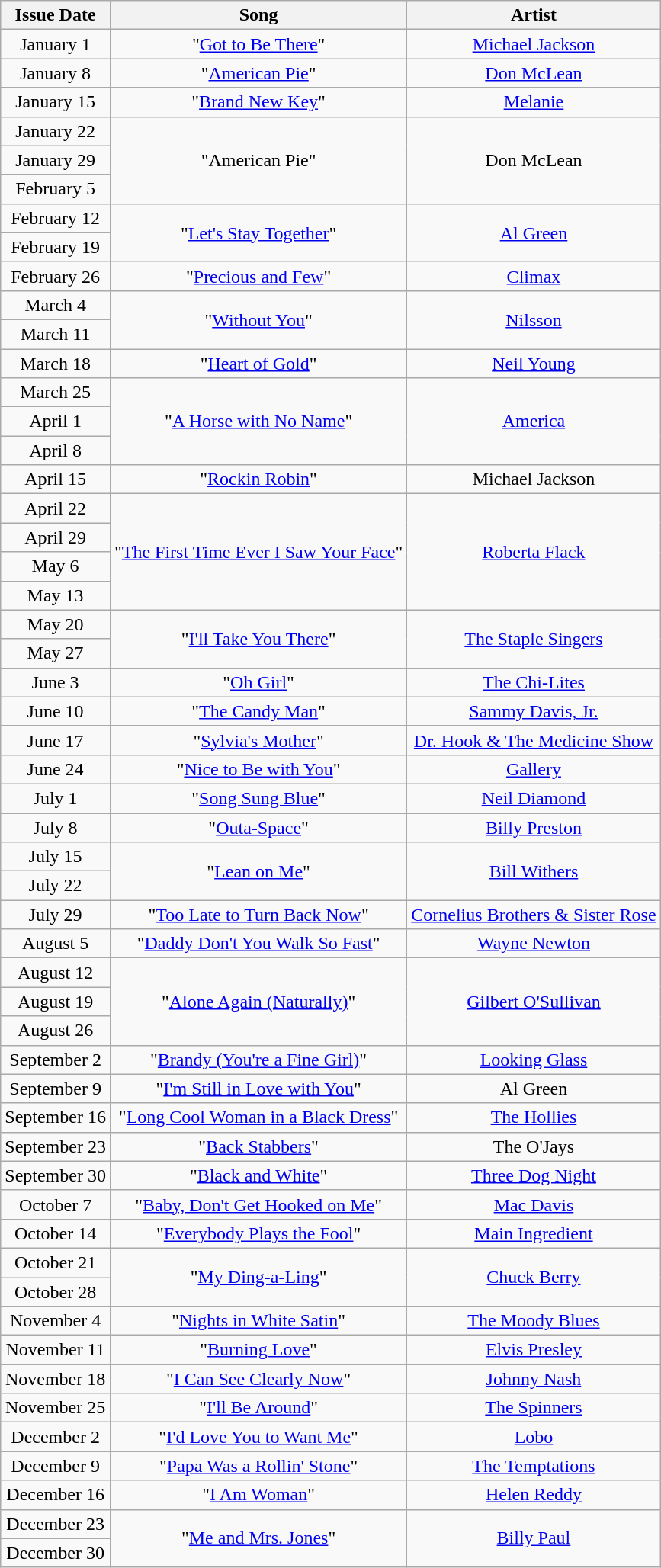<table class="wikitable plainrowheaders" style="text-align: center">
<tr>
<th>Issue Date</th>
<th>Song</th>
<th>Artist</th>
</tr>
<tr>
<td>January 1</td>
<td>"<a href='#'>Got to Be There</a>"</td>
<td><a href='#'>Michael Jackson</a></td>
</tr>
<tr>
<td>January 8</td>
<td>"<a href='#'>American Pie</a>"</td>
<td><a href='#'>Don McLean</a></td>
</tr>
<tr>
<td>January 15</td>
<td>"<a href='#'>Brand New Key</a>"</td>
<td><a href='#'>Melanie</a></td>
</tr>
<tr>
<td>January 22</td>
<td rowspan="3">"American Pie"</td>
<td rowspan="3">Don McLean</td>
</tr>
<tr>
<td>January 29</td>
</tr>
<tr>
<td>February 5</td>
</tr>
<tr>
<td>February 12</td>
<td rowspan="2">"<a href='#'>Let's Stay Together</a>"</td>
<td rowspan="2"><a href='#'>Al Green</a></td>
</tr>
<tr>
<td>February 19</td>
</tr>
<tr>
<td>February 26</td>
<td>"<a href='#'>Precious and Few</a>"</td>
<td><a href='#'>Climax</a></td>
</tr>
<tr>
<td>March 4</td>
<td rowspan="2">"<a href='#'>Without You</a>"</td>
<td rowspan="2"><a href='#'>Nilsson</a></td>
</tr>
<tr>
<td>March 11</td>
</tr>
<tr>
<td>March 18</td>
<td>"<a href='#'>Heart of Gold</a>"</td>
<td><a href='#'>Neil Young</a></td>
</tr>
<tr>
<td>March 25</td>
<td rowspan="3">"<a href='#'>A Horse with No Name</a>"</td>
<td rowspan="3"><a href='#'>America</a></td>
</tr>
<tr>
<td>April 1</td>
</tr>
<tr>
<td>April 8</td>
</tr>
<tr>
<td>April 15</td>
<td>"<a href='#'>Rockin Robin</a>"</td>
<td>Michael Jackson</td>
</tr>
<tr>
<td>April 22</td>
<td rowspan="4">"<a href='#'>The First Time Ever I Saw Your Face</a>"</td>
<td rowspan="4"><a href='#'>Roberta Flack</a></td>
</tr>
<tr>
<td>April 29</td>
</tr>
<tr>
<td>May 6</td>
</tr>
<tr>
<td>May 13</td>
</tr>
<tr>
<td>May 20</td>
<td rowspan="2">"<a href='#'>I'll Take You There</a>"</td>
<td rowspan="2"><a href='#'>The Staple Singers</a></td>
</tr>
<tr>
<td>May 27</td>
</tr>
<tr>
<td>June 3</td>
<td>"<a href='#'>Oh Girl</a>"</td>
<td><a href='#'>The Chi-Lites</a></td>
</tr>
<tr>
<td>June 10</td>
<td>"<a href='#'>The Candy Man</a>"</td>
<td><a href='#'>Sammy Davis, Jr.</a></td>
</tr>
<tr>
<td>June 17</td>
<td>"<a href='#'>Sylvia's Mother</a>"</td>
<td><a href='#'>Dr. Hook & The Medicine Show</a></td>
</tr>
<tr>
<td>June 24</td>
<td>"<a href='#'>Nice to Be with You</a>"</td>
<td><a href='#'>Gallery</a></td>
</tr>
<tr>
<td>July 1</td>
<td>"<a href='#'>Song Sung Blue</a>"</td>
<td><a href='#'>Neil Diamond</a></td>
</tr>
<tr>
<td>July 8</td>
<td>"<a href='#'>Outa-Space</a>"</td>
<td><a href='#'>Billy Preston</a></td>
</tr>
<tr>
<td>July 15</td>
<td rowspan="2">"<a href='#'>Lean on Me</a>"</td>
<td rowspan="2"><a href='#'>Bill Withers</a></td>
</tr>
<tr>
<td>July 22</td>
</tr>
<tr>
<td>July 29</td>
<td>"<a href='#'>Too Late to Turn Back Now</a>"</td>
<td><a href='#'>Cornelius Brothers & Sister Rose</a></td>
</tr>
<tr>
<td>August 5</td>
<td>"<a href='#'>Daddy Don't You Walk So Fast</a>"</td>
<td><a href='#'>Wayne Newton</a></td>
</tr>
<tr>
<td>August 12</td>
<td rowspan="3">"<a href='#'>Alone Again (Naturally)</a>"</td>
<td rowspan="3"><a href='#'>Gilbert O'Sullivan</a></td>
</tr>
<tr>
<td>August 19</td>
</tr>
<tr>
<td>August 26</td>
</tr>
<tr>
<td>September 2</td>
<td>"<a href='#'>Brandy (You're a Fine Girl)</a>"</td>
<td><a href='#'>Looking Glass</a></td>
</tr>
<tr>
<td>September 9</td>
<td>"<a href='#'>I'm Still in Love with You</a>"</td>
<td>Al Green</td>
</tr>
<tr>
<td>September 16</td>
<td>"<a href='#'>Long Cool Woman in a Black Dress</a>"</td>
<td><a href='#'>The Hollies</a></td>
</tr>
<tr>
<td>September 23</td>
<td>"<a href='#'>Back Stabbers</a>"</td>
<td>The O'Jays</td>
</tr>
<tr>
<td>September 30</td>
<td>"<a href='#'>Black and White</a>"</td>
<td><a href='#'>Three Dog Night</a></td>
</tr>
<tr>
<td>October 7</td>
<td>"<a href='#'>Baby, Don't Get Hooked on Me</a>"</td>
<td><a href='#'>Mac Davis</a></td>
</tr>
<tr>
<td>October 14</td>
<td>"<a href='#'>Everybody Plays the Fool</a>"</td>
<td><a href='#'>Main Ingredient</a></td>
</tr>
<tr>
<td>October 21</td>
<td rowspan="2">"<a href='#'>My Ding-a-Ling</a>"</td>
<td rowspan="2"><a href='#'>Chuck Berry</a></td>
</tr>
<tr>
<td>October 28</td>
</tr>
<tr>
<td>November 4</td>
<td>"<a href='#'>Nights in White Satin</a>"</td>
<td><a href='#'>The Moody Blues</a></td>
</tr>
<tr>
<td>November 11</td>
<td>"<a href='#'>Burning Love</a>"</td>
<td><a href='#'>Elvis Presley</a></td>
</tr>
<tr>
<td>November 18</td>
<td>"<a href='#'>I Can See Clearly Now</a>"</td>
<td><a href='#'>Johnny Nash</a></td>
</tr>
<tr>
<td>November 25</td>
<td>"<a href='#'>I'll Be Around</a>"</td>
<td><a href='#'>The Spinners</a></td>
</tr>
<tr>
<td>December 2</td>
<td>"<a href='#'>I'd Love You to Want Me</a>"</td>
<td><a href='#'>Lobo</a></td>
</tr>
<tr>
<td>December 9</td>
<td>"<a href='#'>Papa Was a Rollin' Stone</a>"</td>
<td><a href='#'>The Temptations</a></td>
</tr>
<tr>
<td>December 16</td>
<td>"<a href='#'>I Am Woman</a>"</td>
<td><a href='#'>Helen Reddy</a></td>
</tr>
<tr>
<td>December 23</td>
<td rowspan="2">"<a href='#'>Me and Mrs. Jones</a>"</td>
<td rowspan="2"><a href='#'>Billy Paul</a></td>
</tr>
<tr>
<td>December 30</td>
</tr>
</table>
